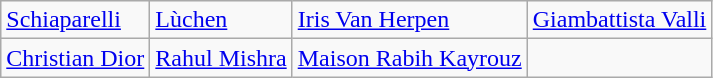<table class="wikitable">
<tr>
<td><a href='#'>Schiaparelli</a></td>
<td><a href='#'>Lùchen</a></td>
<td><a href='#'>Iris Van Herpen</a></td>
<td><a href='#'>Giambattista Valli</a></td>
</tr>
<tr>
<td><a href='#'>Christian Dior</a></td>
<td><a href='#'>Rahul Mishra</a></td>
<td><a href='#'>Maison Rabih Kayrouz</a></td>
<td></td>
</tr>
</table>
